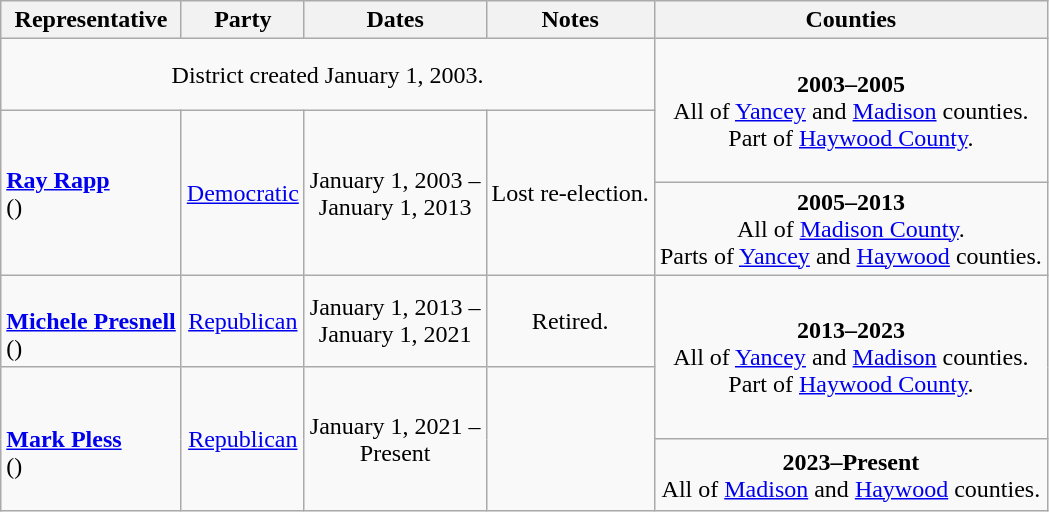<table class=wikitable style="text-align:center">
<tr>
<th>Representative</th>
<th>Party</th>
<th>Dates</th>
<th>Notes</th>
<th>Counties</th>
</tr>
<tr style="height:3em">
<td colspan=4>District created January 1, 2003.</td>
<td rowspan=2><strong>2003–2005</strong> <br> All of <a href='#'>Yancey</a> and <a href='#'>Madison</a> counties. <br> Part of <a href='#'>Haywood County</a>.</td>
</tr>
<tr style="height:3em">
<td rowspan=2 align=left><strong><a href='#'>Ray Rapp</a></strong><br>()</td>
<td rowspan=2 ><a href='#'>Democratic</a></td>
<td rowspan=2 nowrap>January 1, 2003 – <br> January 1, 2013</td>
<td rowspan=2>Lost re-election.</td>
</tr>
<tr style="height:3em">
<td><strong>2005–2013</strong> <br> All of <a href='#'>Madison County</a>. <br> Parts of <a href='#'>Yancey</a> and <a href='#'>Haywood</a> counties.</td>
</tr>
<tr style="height:3em">
<td align=left><br><strong><a href='#'>Michele Presnell</a></strong><br>()</td>
<td><a href='#'>Republican</a></td>
<td nowrap>January 1, 2013 – <br> January 1, 2021</td>
<td>Retired.</td>
<td rowspan=2><strong>2013–2023</strong> <br> All of <a href='#'>Yancey</a> and <a href='#'>Madison</a> counties. <br> Part of <a href='#'>Haywood County</a>.</td>
</tr>
<tr style="height:3em">
<td rowspan=2 align=left><br><strong><a href='#'>Mark Pless</a></strong><br>()</td>
<td rowspan=2 ><a href='#'>Republican</a></td>
<td rowspan=2 nowrap>January 1, 2021 – <br> Present</td>
<td rowspan=2></td>
</tr>
<tr style="height:3em">
<td><strong>2023–Present</strong> <br> All of <a href='#'>Madison</a> and <a href='#'>Haywood</a> counties.</td>
</tr>
</table>
